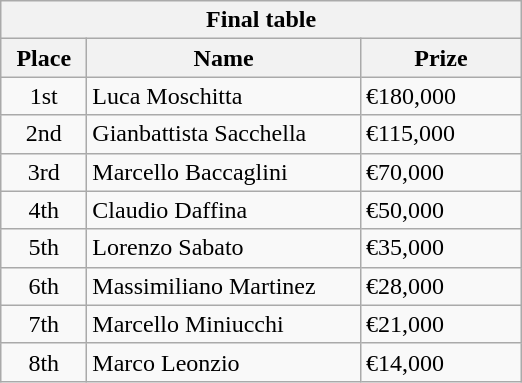<table class="wikitable">
<tr>
<th colspan="3">Final table</th>
</tr>
<tr>
<th style="width:50px;">Place</th>
<th style="width:175px;">Name</th>
<th style="width:100px;">Prize</th>
</tr>
<tr>
<td style="text-align:center;">1st</td>
<td> Luca Moschitta</td>
<td>€180,000</td>
</tr>
<tr>
<td style="text-align:center;">2nd</td>
<td> Gianbattista Sacchella</td>
<td>€115,000</td>
</tr>
<tr>
<td style="text-align:center;">3rd</td>
<td> Marcello Baccaglini</td>
<td>€70,000</td>
</tr>
<tr>
<td style="text-align:center;">4th</td>
<td> Claudio Daffina</td>
<td>€50,000</td>
</tr>
<tr>
<td style="text-align:center;">5th</td>
<td> Lorenzo Sabato</td>
<td>€35,000</td>
</tr>
<tr>
<td style="text-align:center;">6th</td>
<td> Massimiliano Martinez</td>
<td>€28,000</td>
</tr>
<tr>
<td style="text-align:center;">7th</td>
<td> Marcello Miniucchi</td>
<td>€21,000</td>
</tr>
<tr>
<td style="text-align:center;">8th</td>
<td> Marco Leonzio</td>
<td>€14,000</td>
</tr>
</table>
